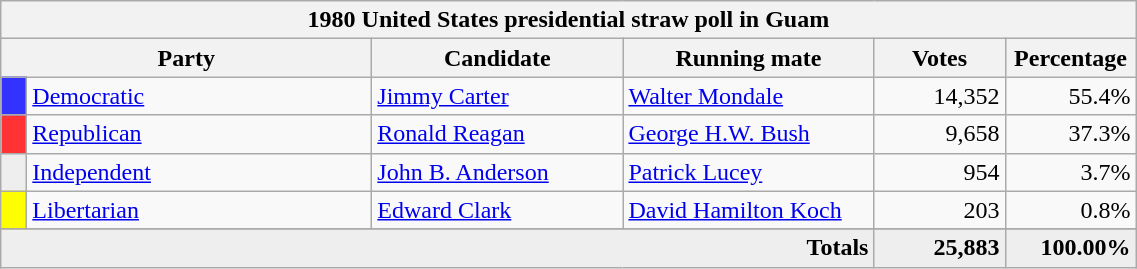<table class="wikitable">
<tr>
<th colspan="6">1980 United States presidential straw poll in Guam</th>
</tr>
<tr>
<th colspan="2" style="width: 15em">Party</th>
<th style="width: 10em">Candidate</th>
<th style="width: 10em">Running mate</th>
<th style="width: 5em">Votes</th>
<th style="width: 5em">Percentage</th>
</tr>
<tr>
<th style="background:#33f; width:3px;"></th>
<td style="width: 130px"><a href='#'>Democratic</a></td>
<td><a href='#'>Jimmy Carter</a></td>
<td><a href='#'>Walter Mondale</a></td>
<td style="text-align:right;">14,352</td>
<td style="text-align:right;">55.4%</td>
</tr>
<tr>
<th style="background:#f33; width:3px;"></th>
<td style="width: 130px"><a href='#'>Republican</a></td>
<td><a href='#'>Ronald Reagan</a></td>
<td><a href='#'>George H.W. Bush</a></td>
<td style="text-align:right;">9,658</td>
<td style="text-align:right;">37.3%</td>
</tr>
<tr>
<th style="background:#eee; width:3px;"></th>
<td style="width: 130px"><a href='#'>Independent</a></td>
<td><a href='#'>John B. Anderson</a></td>
<td><a href='#'>Patrick Lucey</a></td>
<td style="text-align:right;">954</td>
<td style="text-align:right;">3.7%</td>
</tr>
<tr>
<th style="background:#ff0; width:3px;"></th>
<td style="width: 130px"><a href='#'>Libertarian</a></td>
<td><a href='#'>Edward Clark</a></td>
<td><a href='#'>David Hamilton Koch</a></td>
<td style="text-align:right;">203</td>
<td style="text-align:right;">0.8%</td>
</tr>
<tr>
</tr>
<tr style="background:#eee; text-align:right;">
<td colspan="4"><strong>Totals</strong></td>
<td><strong>25,883</strong></td>
<td><strong>100.00%</strong></td>
</tr>
</table>
